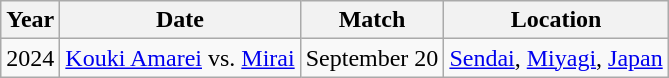<table class="wikitable">
<tr>
<th>Year</th>
<th>Date</th>
<th>Match</th>
<th>Location</th>
</tr>
<tr>
<td>2024</td>
<td><a href='#'>Kouki Amarei</a> vs. <a href='#'>Mirai</a></td>
<td>September 20</td>
<td><a href='#'>Sendai</a>, <a href='#'>Miyagi</a>, <a href='#'>Japan</a></td>
</tr>
</table>
